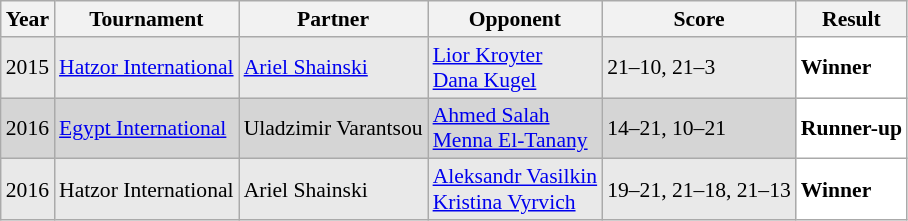<table class="sortable wikitable" style="font-size: 90%;">
<tr>
<th>Year</th>
<th>Tournament</th>
<th>Partner</th>
<th>Opponent</th>
<th>Score</th>
<th>Result</th>
</tr>
<tr style="background:#E9E9E9">
<td align="center">2015</td>
<td align="left"><a href='#'>Hatzor International</a></td>
<td align="left"> <a href='#'>Ariel Shainski</a></td>
<td align="left"> <a href='#'>Lior Kroyter</a><br> <a href='#'>Dana Kugel</a></td>
<td align="left">21–10, 21–3</td>
<td style="text-align:left; background:white"> <strong>Winner</strong></td>
</tr>
<tr style="background:#D5D5D5">
<td align="center">2016</td>
<td align="left"><a href='#'>Egypt International</a></td>
<td align="left"> Uladzimir Varantsou</td>
<td align="left"> <a href='#'>Ahmed Salah</a><br> <a href='#'>Menna El-Tanany</a></td>
<td align="left">14–21, 10–21</td>
<td style="text-align:left; background:white"> <strong>Runner-up</strong></td>
</tr>
<tr style="background:#E9E9E9">
<td align="center">2016</td>
<td align="left">Hatzor International</td>
<td align="left"> Ariel Shainski</td>
<td align="left"> <a href='#'>Aleksandr Vasilkin</a><br> <a href='#'>Kristina Vyrvich</a></td>
<td align="left">19–21, 21–18, 21–13</td>
<td style="text-align:left; background:white"> <strong>Winner</strong></td>
</tr>
</table>
